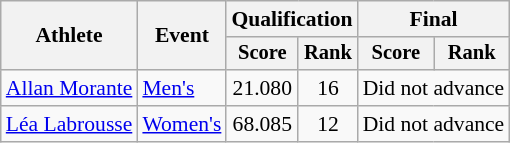<table class="wikitable" style="font-size:90%">
<tr>
<th rowspan="2">Athlete</th>
<th rowspan="2">Event</th>
<th colspan="2">Qualification</th>
<th colspan="2">Final</th>
</tr>
<tr style="font-size:95%">
<th>Score</th>
<th>Rank</th>
<th>Score</th>
<th>Rank</th>
</tr>
<tr align=center>
<td align=left><a href='#'>Allan Morante</a></td>
<td align=left><a href='#'>Men's</a></td>
<td>21.080</td>
<td>16</td>
<td colspan=2>Did not advance</td>
</tr>
<tr align=center>
<td align=left><a href='#'>Léa Labrousse</a></td>
<td align=left><a href='#'>Women's</a></td>
<td>68.085</td>
<td>12</td>
<td colspan=2>Did not advance</td>
</tr>
</table>
